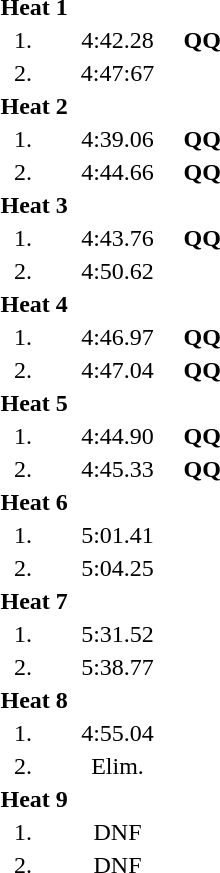<table style="text-align:center">
<tr>
<td colspan=4 align=left><strong>Heat 1</strong></td>
</tr>
<tr>
<td width=30>1.</td>
<td align=left></td>
<td width=80>4:42.28</td>
<td><strong>QQ</strong></td>
</tr>
<tr>
<td>2.</td>
<td align=left></td>
<td>4:47:67</td>
<td></td>
</tr>
<tr>
<td colspan=4 align=left><strong>Heat 2</strong></td>
</tr>
<tr>
<td>1.</td>
<td align=left></td>
<td>4:39.06</td>
<td><strong>QQ</strong></td>
</tr>
<tr>
<td>2.</td>
<td align=left></td>
<td>4:44.66</td>
<td><strong>QQ</strong></td>
</tr>
<tr>
<td colspan=4 align=left><strong>Heat 3</strong></td>
</tr>
<tr>
<td>1.</td>
<td align=left></td>
<td>4:43.76</td>
<td><strong>QQ</strong></td>
</tr>
<tr>
<td>2.</td>
<td align=left></td>
<td>4:50.62</td>
<td></td>
</tr>
<tr>
<td colspan=4 align=left><strong>Heat 4</strong></td>
</tr>
<tr>
<td>1.</td>
<td align=left></td>
<td>4:46.97</td>
<td><strong>QQ</strong></td>
</tr>
<tr>
<td>2.</td>
<td align=left></td>
<td>4:47.04</td>
<td><strong>QQ</strong></td>
</tr>
<tr>
<td colspan=4 align=left><strong>Heat 5</strong></td>
</tr>
<tr>
<td>1.</td>
<td align=left></td>
<td>4:44.90</td>
<td><strong>QQ</strong></td>
</tr>
<tr>
<td>2.</td>
<td align=left></td>
<td>4:45.33</td>
<td><strong>QQ</strong></td>
</tr>
<tr>
<td colspan=4 align=left><strong>Heat 6</strong></td>
</tr>
<tr>
<td>1.</td>
<td align=left></td>
<td>5:01.41</td>
<td></td>
</tr>
<tr>
<td>2.</td>
<td align=left></td>
<td>5:04.25</td>
<td></td>
</tr>
<tr>
<td colspan=4 align=left><strong>Heat 7</strong></td>
</tr>
<tr>
<td>1.</td>
<td align=left></td>
<td>5:31.52</td>
<td></td>
</tr>
<tr>
<td>2.</td>
<td align=left></td>
<td>5:38.77</td>
<td></td>
</tr>
<tr>
<td colspan=4 align=left><strong>Heat 8</strong></td>
</tr>
<tr>
<td>1.</td>
<td align=left></td>
<td>4:55.04</td>
<td></td>
</tr>
<tr>
<td>2.</td>
<td align=left></td>
<td>Elim.</td>
<td></td>
</tr>
<tr>
<td colspan=4 align=left><strong>Heat 9</strong></td>
</tr>
<tr>
<td>1.</td>
<td align=left></td>
<td>DNF</td>
<td></td>
</tr>
<tr>
<td>2.</td>
<td align=left></td>
<td>DNF</td>
<td></td>
</tr>
</table>
